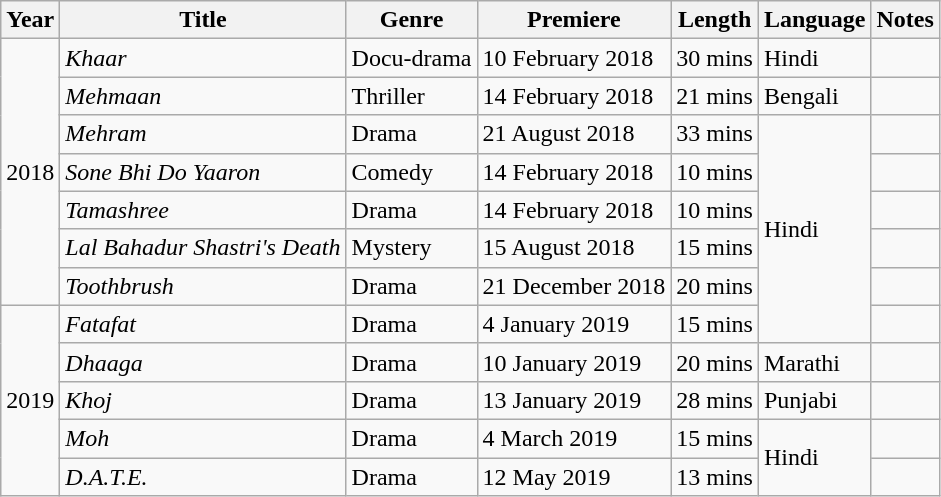<table class="wikitable sortable">
<tr>
<th>Year</th>
<th>Title</th>
<th>Genre</th>
<th>Premiere</th>
<th>Length</th>
<th>Language</th>
<th>Notes</th>
</tr>
<tr>
<td rowspan="7">2018</td>
<td><em>Khaar</em></td>
<td>Docu-drama</td>
<td>10 February 2018</td>
<td>30 mins</td>
<td>Hindi</td>
<td></td>
</tr>
<tr>
<td><em>Mehmaan</em></td>
<td>Thriller</td>
<td>14 February 2018</td>
<td>21 mins</td>
<td>Bengali</td>
<td></td>
</tr>
<tr>
<td><em>Mehram</em></td>
<td>Drama</td>
<td>21 August 2018</td>
<td>33 mins</td>
<td rowspan="6">Hindi</td>
<td></td>
</tr>
<tr>
<td><em>Sone Bhi Do Yaaron</em></td>
<td>Comedy</td>
<td>14 February 2018</td>
<td>10 mins</td>
<td></td>
</tr>
<tr>
<td><em>Tamashree</em></td>
<td>Drama</td>
<td>14 February 2018</td>
<td>10 mins</td>
<td></td>
</tr>
<tr>
<td><em>Lal Bahadur Shastri's Death</em></td>
<td>Mystery</td>
<td>15 August 2018</td>
<td>15 mins</td>
<td></td>
</tr>
<tr>
<td><em>Toothbrush</em></td>
<td>Drama</td>
<td>21 December 2018</td>
<td>20 mins</td>
<td></td>
</tr>
<tr>
<td rowspan="5">2019</td>
<td><em>Fatafat</em></td>
<td>Drama</td>
<td>4 January 2019</td>
<td>15 mins</td>
<td></td>
</tr>
<tr>
<td><em>Dhaaga</em></td>
<td>Drama</td>
<td>10 January 2019</td>
<td>20 mins</td>
<td>Marathi</td>
<td></td>
</tr>
<tr>
<td><em>Khoj</em></td>
<td>Drama</td>
<td>13 January 2019</td>
<td>28 mins</td>
<td>Punjabi</td>
<td></td>
</tr>
<tr>
<td><em>Moh</em></td>
<td>Drama</td>
<td>4 March 2019</td>
<td>15 mins</td>
<td rowspan="2">Hindi</td>
<td></td>
</tr>
<tr>
<td><em>D.A.T.E.</em></td>
<td>Drama</td>
<td>12 May 2019</td>
<td>13 mins</td>
<td></td>
</tr>
</table>
